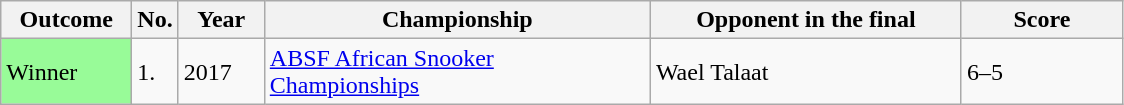<table class="sortable wikitable">
<tr>
<th width="80">Outcome</th>
<th width="20">No.</th>
<th width="50">Year</th>
<th width="250">Championship</th>
<th width="200">Opponent in the final</th>
<th width="100">Score</th>
</tr>
<tr>
<td style="background:#98fb98;">Winner</td>
<td>1.</td>
<td>2017</td>
<td><a href='#'>ABSF African Snooker Championships</a></td>
<td> Wael Talaat</td>
<td>6–5</td>
</tr>
</table>
